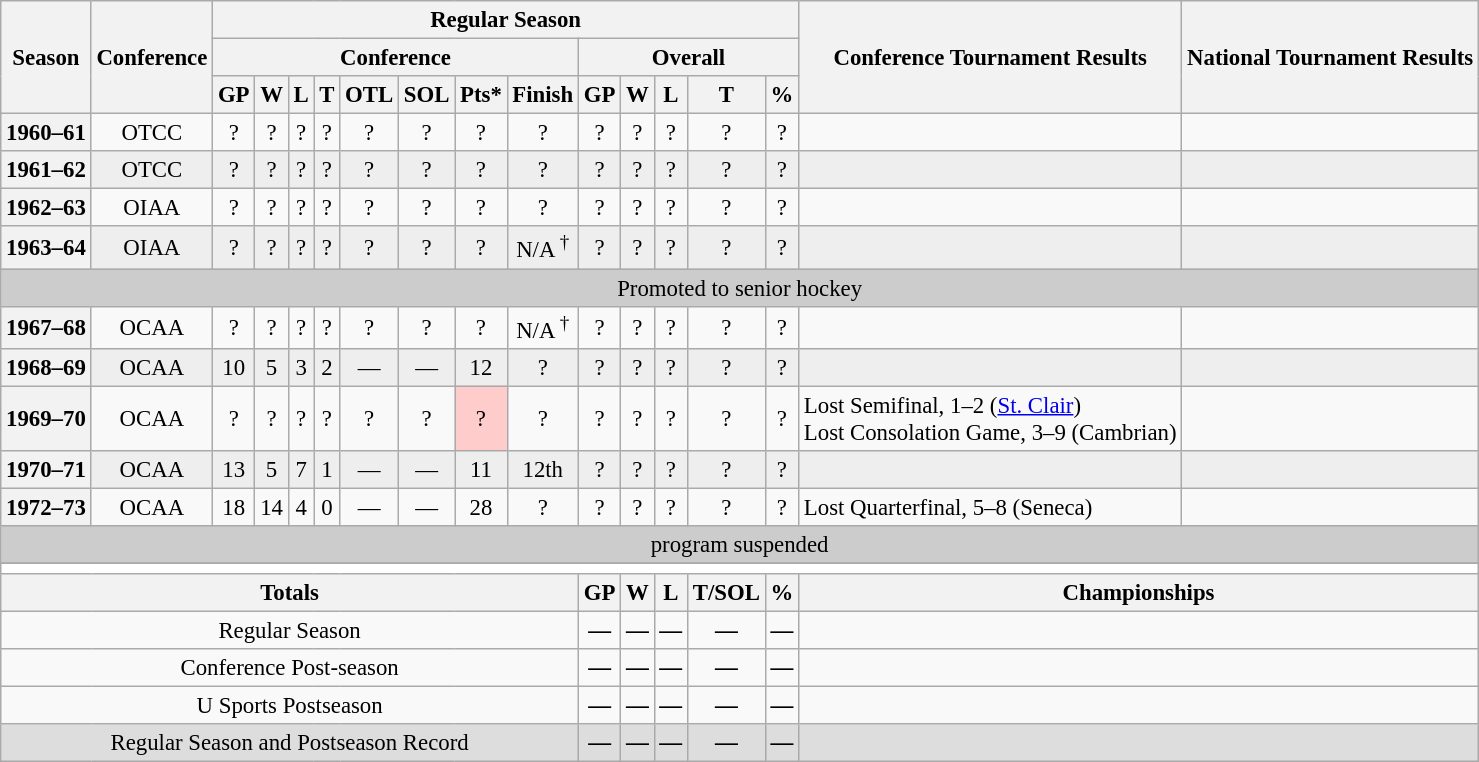<table class="wikitable" style="text-align: center; font-size: 95%">
<tr>
<th rowspan="3">Season</th>
<th rowspan="3">Conference</th>
<th colspan="13">Regular Season</th>
<th rowspan="3">Conference Tournament Results</th>
<th rowspan="3">National Tournament Results</th>
</tr>
<tr>
<th colspan="8">Conference</th>
<th colspan="5">Overall</th>
</tr>
<tr>
<th>GP</th>
<th>W</th>
<th>L</th>
<th>T</th>
<th>OTL</th>
<th>SOL</th>
<th>Pts*</th>
<th>Finish</th>
<th>GP</th>
<th>W</th>
<th>L</th>
<th>T</th>
<th>%</th>
</tr>
<tr>
<th>1960–61</th>
<td>OTCC</td>
<td>?</td>
<td>?</td>
<td>?</td>
<td>?</td>
<td>?</td>
<td>?</td>
<td>?</td>
<td>?</td>
<td>?</td>
<td>?</td>
<td>?</td>
<td>?</td>
<td>?</td>
<td align="left"></td>
<td align="left"></td>
</tr>
<tr bgcolor=eeeeee>
<th>1961–62</th>
<td>OTCC</td>
<td>?</td>
<td>?</td>
<td>?</td>
<td>?</td>
<td>?</td>
<td>?</td>
<td>?</td>
<td>?</td>
<td>?</td>
<td>?</td>
<td>?</td>
<td>?</td>
<td>?</td>
<td align="left"></td>
<td align="left"></td>
</tr>
<tr>
<th>1962–63</th>
<td>OIAA</td>
<td>?</td>
<td>?</td>
<td>?</td>
<td>?</td>
<td>?</td>
<td>?</td>
<td>?</td>
<td>?</td>
<td>?</td>
<td>?</td>
<td>?</td>
<td>?</td>
<td>?</td>
<td align="left"></td>
<td align="left"></td>
</tr>
<tr bgcolor=eeeeee>
<th>1963–64</th>
<td>OIAA</td>
<td>?</td>
<td>?</td>
<td>?</td>
<td>?</td>
<td>?</td>
<td>?</td>
<td>?</td>
<td>N/A <sup>†</sup></td>
<td>?</td>
<td>?</td>
<td>?</td>
<td>?</td>
<td>?</td>
<td align="left"></td>
<td align="left"></td>
</tr>
<tr bgcolor=cccccc>
<td colspan=18>Promoted to senior hockey</td>
</tr>
<tr>
<th>1967–68</th>
<td>OCAA</td>
<td>?</td>
<td>?</td>
<td>?</td>
<td>?</td>
<td>?</td>
<td>?</td>
<td>?</td>
<td>N/A <sup>†</sup></td>
<td>?</td>
<td>?</td>
<td>?</td>
<td>?</td>
<td>?</td>
<td align="left"></td>
<td align="left"></td>
</tr>
<tr bgcolor=eeeeee>
<th>1968–69</th>
<td>OCAA</td>
<td>10</td>
<td>5</td>
<td>3</td>
<td>2</td>
<td>—</td>
<td>—</td>
<td>12</td>
<td>?</td>
<td>?</td>
<td>?</td>
<td>?</td>
<td>?</td>
<td>?</td>
<td align="left"></td>
<td align="left"></td>
</tr>
<tr>
<th>1969–70</th>
<td>OCAA</td>
<td>?</td>
<td>?</td>
<td>?</td>
<td>?</td>
<td>?</td>
<td>?</td>
<td bgcolor=ffcccc>?</td>
<td>?</td>
<td>?</td>
<td>?</td>
<td>?</td>
<td>?</td>
<td>?</td>
<td align="left">Lost Semifinal, 1–2 (<a href='#'>St. Clair</a>)<br>Lost Consolation Game, 3–9 (Cambrian)</td>
<td align="left"></td>
</tr>
<tr bgcolor=eeeeee>
<th>1970–71</th>
<td>OCAA</td>
<td>13</td>
<td>5</td>
<td>7</td>
<td>1</td>
<td>—</td>
<td>—</td>
<td>11</td>
<td>12th</td>
<td>?</td>
<td>?</td>
<td>?</td>
<td>?</td>
<td>?</td>
<td align="left"></td>
<td align="left"></td>
</tr>
<tr>
<th>1972–73</th>
<td>OCAA</td>
<td>18</td>
<td>14</td>
<td>4</td>
<td>0</td>
<td>—</td>
<td>—</td>
<td>28</td>
<td>?</td>
<td>?</td>
<td>?</td>
<td>?</td>
<td>?</td>
<td>?</td>
<td align="left">Lost Quarterfinal, 5–8 (Seneca)</td>
<td align="left"></td>
</tr>
<tr bgcolor=cccccc>
<td colspan=18>program suspended</td>
</tr>
<tr>
</tr>
<tr ->
</tr>
<tr>
<td colspan="17" style="background:#fff;"></td>
</tr>
<tr>
<th colspan="10">Totals</th>
<th>GP</th>
<th>W</th>
<th>L</th>
<th>T/SOL</th>
<th>%</th>
<th colspan="2">Championships</th>
</tr>
<tr>
<td colspan="10">Regular Season</td>
<td><strong>—</strong></td>
<td><strong>—</strong></td>
<td><strong>—</strong></td>
<td><strong>—</strong></td>
<td><strong>—</strong></td>
<td colspan="2" align="left"></td>
</tr>
<tr>
<td colspan="10">Conference Post-season</td>
<td><strong>—</strong></td>
<td><strong>—</strong></td>
<td><strong>—</strong></td>
<td><strong>—</strong></td>
<td><strong>—</strong></td>
<td colspan="2" align="left"></td>
</tr>
<tr>
<td colspan="10">U Sports Postseason</td>
<td><strong>—</strong></td>
<td><strong>—</strong></td>
<td><strong>—</strong></td>
<td><strong>—</strong></td>
<td><strong>—</strong></td>
<td colspan="2" align="left"></td>
</tr>
<tr bgcolor=dddddd>
<td colspan="10">Regular Season and Postseason Record</td>
<td><strong>—</strong></td>
<td><strong>—</strong></td>
<td><strong>—</strong></td>
<td><strong>—</strong></td>
<td><strong>—</strong></td>
<td colspan="2" align="left"></td>
</tr>
</table>
